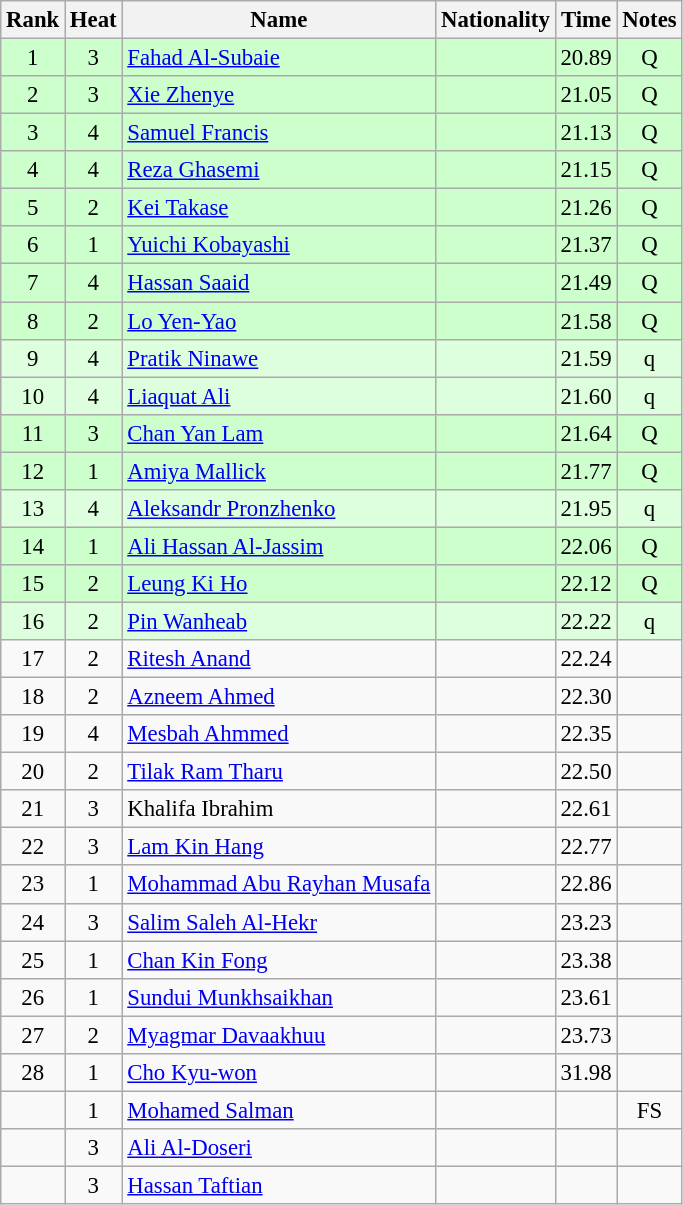<table class="wikitable sortable" style="text-align:center; font-size:95%">
<tr>
<th>Rank</th>
<th>Heat</th>
<th>Name</th>
<th>Nationality</th>
<th>Time</th>
<th>Notes</th>
</tr>
<tr bgcolor=ccffcc>
<td>1</td>
<td>3</td>
<td align=left><a href='#'>Fahad Al-Subaie</a></td>
<td align=left></td>
<td>20.89</td>
<td>Q</td>
</tr>
<tr bgcolor=ccffcc>
<td>2</td>
<td>3</td>
<td align=left><a href='#'>Xie Zhenye</a></td>
<td align=left></td>
<td>21.05</td>
<td>Q</td>
</tr>
<tr bgcolor=ccffcc>
<td>3</td>
<td>4</td>
<td align=left><a href='#'>Samuel Francis</a></td>
<td align=left></td>
<td>21.13</td>
<td>Q</td>
</tr>
<tr bgcolor=ccffcc>
<td>4</td>
<td>4</td>
<td align=left><a href='#'>Reza Ghasemi</a></td>
<td align=left></td>
<td>21.15</td>
<td>Q</td>
</tr>
<tr bgcolor=ccffcc>
<td>5</td>
<td>2</td>
<td align=left><a href='#'>Kei Takase</a></td>
<td align=left></td>
<td>21.26</td>
<td>Q</td>
</tr>
<tr bgcolor=ccffcc>
<td>6</td>
<td>1</td>
<td align=left><a href='#'>Yuichi Kobayashi</a></td>
<td align=left></td>
<td>21.37</td>
<td>Q</td>
</tr>
<tr bgcolor=ccffcc>
<td>7</td>
<td>4</td>
<td align=left><a href='#'>Hassan Saaid</a></td>
<td align=left></td>
<td>21.49</td>
<td>Q</td>
</tr>
<tr bgcolor=ccffcc>
<td>8</td>
<td>2</td>
<td align=left><a href='#'>Lo Yen-Yao</a></td>
<td align=left></td>
<td>21.58</td>
<td>Q</td>
</tr>
<tr bgcolor=ddffdd>
<td>9</td>
<td>4</td>
<td align=left><a href='#'>Pratik Ninawe</a></td>
<td align=left></td>
<td>21.59</td>
<td>q</td>
</tr>
<tr bgcolor=ddffdd>
<td>10</td>
<td>4</td>
<td align=left><a href='#'>Liaquat Ali</a></td>
<td align=left></td>
<td>21.60</td>
<td>q</td>
</tr>
<tr bgcolor=ccffcc>
<td>11</td>
<td>3</td>
<td align=left><a href='#'>Chan Yan Lam</a></td>
<td align=left></td>
<td>21.64</td>
<td>Q</td>
</tr>
<tr bgcolor=ccffcc>
<td>12</td>
<td>1</td>
<td align=left><a href='#'>Amiya Mallick</a></td>
<td align=left></td>
<td>21.77</td>
<td>Q</td>
</tr>
<tr bgcolor=ddffdd>
<td>13</td>
<td>4</td>
<td align=left><a href='#'>Aleksandr Pronzhenko</a></td>
<td align=left></td>
<td>21.95</td>
<td>q</td>
</tr>
<tr bgcolor=ccffcc>
<td>14</td>
<td>1</td>
<td align=left><a href='#'>Ali Hassan Al-Jassim</a></td>
<td align=left></td>
<td>22.06</td>
<td>Q</td>
</tr>
<tr bgcolor=ccffcc>
<td>15</td>
<td>2</td>
<td align=left><a href='#'>Leung Ki Ho</a></td>
<td align=left></td>
<td>22.12</td>
<td>Q</td>
</tr>
<tr bgcolor=ddffdd>
<td>16</td>
<td>2</td>
<td align=left><a href='#'>Pin Wanheab</a></td>
<td align=left></td>
<td>22.22</td>
<td>q</td>
</tr>
<tr>
<td>17</td>
<td>2</td>
<td align=left><a href='#'>Ritesh Anand</a></td>
<td align=left></td>
<td>22.24</td>
<td></td>
</tr>
<tr>
<td>18</td>
<td>2</td>
<td align=left><a href='#'>Azneem Ahmed</a></td>
<td align=left></td>
<td>22.30</td>
<td></td>
</tr>
<tr>
<td>19</td>
<td>4</td>
<td align=left><a href='#'>Mesbah Ahmmed</a></td>
<td align=left></td>
<td>22.35</td>
<td></td>
</tr>
<tr>
<td>20</td>
<td>2</td>
<td align=left><a href='#'>Tilak Ram Tharu</a></td>
<td align=left></td>
<td>22.50</td>
<td></td>
</tr>
<tr>
<td>21</td>
<td>3</td>
<td align=left>Khalifa Ibrahim</td>
<td align=left></td>
<td>22.61</td>
<td></td>
</tr>
<tr>
<td>22</td>
<td>3</td>
<td align=left><a href='#'>Lam Kin Hang</a></td>
<td align=left></td>
<td>22.77</td>
<td></td>
</tr>
<tr>
<td>23</td>
<td>1</td>
<td align=left><a href='#'>Mohammad Abu Rayhan Musafa</a></td>
<td align=left></td>
<td>22.86</td>
<td></td>
</tr>
<tr>
<td>24</td>
<td>3</td>
<td align=left><a href='#'>Salim Saleh Al-Hekr</a></td>
<td align=left></td>
<td>23.23</td>
<td></td>
</tr>
<tr>
<td>25</td>
<td>1</td>
<td align=left><a href='#'>Chan Kin Fong</a></td>
<td align=left></td>
<td>23.38</td>
<td></td>
</tr>
<tr>
<td>26</td>
<td>1</td>
<td align=left><a href='#'>Sundui Munkhsaikhan</a></td>
<td align=left></td>
<td>23.61</td>
<td></td>
</tr>
<tr>
<td>27</td>
<td>2</td>
<td align=left><a href='#'>Myagmar Davaakhuu</a></td>
<td align=left></td>
<td>23.73</td>
<td></td>
</tr>
<tr>
<td>28</td>
<td>1</td>
<td align=left><a href='#'>Cho Kyu-won</a></td>
<td align=left></td>
<td>31.98</td>
<td></td>
</tr>
<tr>
<td></td>
<td>1</td>
<td align=left><a href='#'>Mohamed Salman</a></td>
<td align=left></td>
<td></td>
<td>FS</td>
</tr>
<tr>
<td></td>
<td>3</td>
<td align=left><a href='#'>Ali Al-Doseri</a></td>
<td align=left></td>
<td></td>
<td></td>
</tr>
<tr>
<td></td>
<td>3</td>
<td align=left><a href='#'>Hassan Taftian</a></td>
<td align=left></td>
<td></td>
<td></td>
</tr>
</table>
